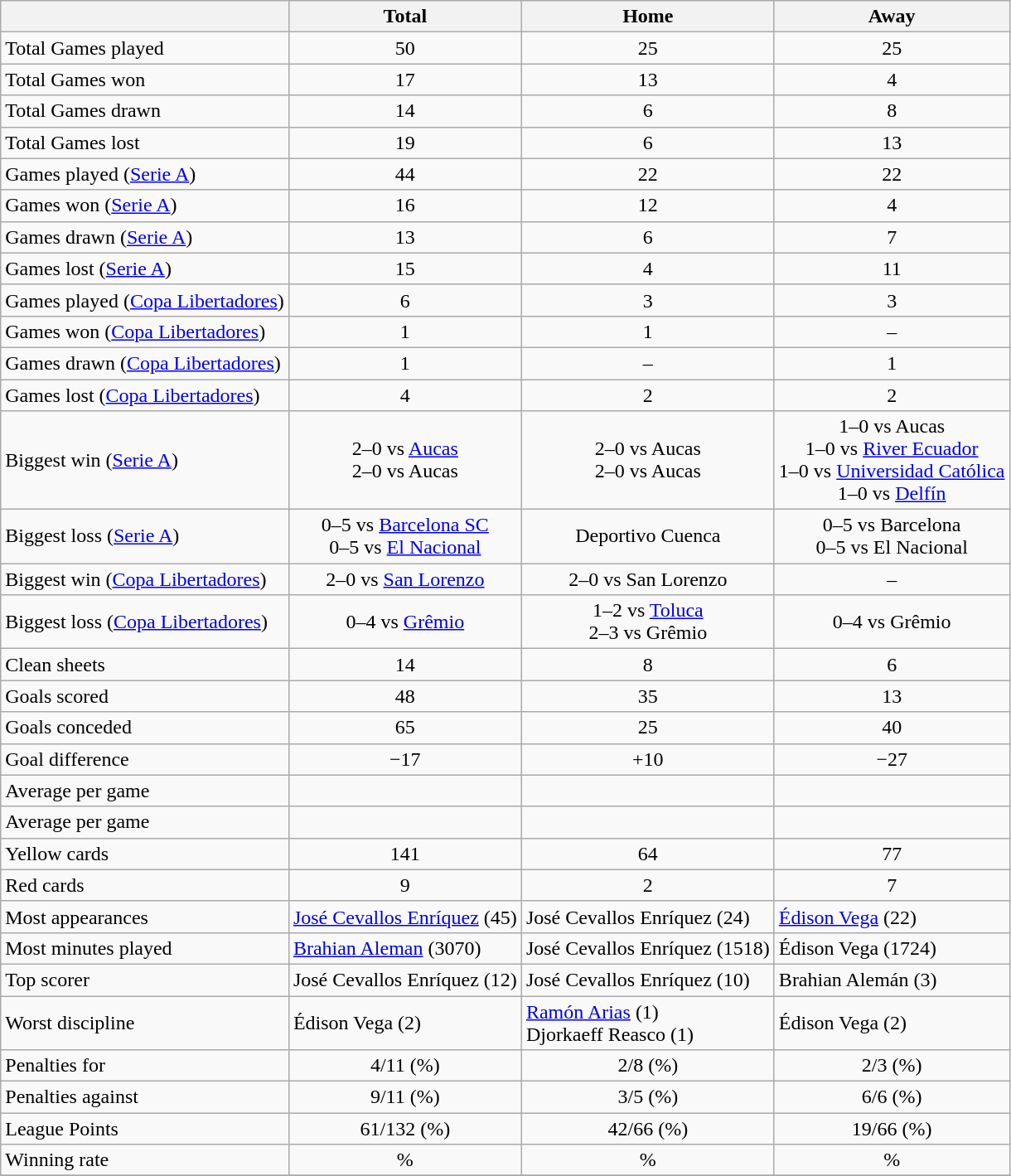<table class="wikitable" style="text-align: center;">
<tr>
<th></th>
<th>Total</th>
<th>Home</th>
<th>Away</th>
</tr>
<tr>
<td align=left>Total Games played</td>
<td>50</td>
<td>25</td>
<td>25</td>
</tr>
<tr>
<td align=left>Total Games won</td>
<td>17</td>
<td>13</td>
<td>4</td>
</tr>
<tr>
<td align=left>Total Games drawn</td>
<td>14</td>
<td>6</td>
<td>8</td>
</tr>
<tr>
<td align=left>Total Games lost</td>
<td>19</td>
<td>6</td>
<td>13</td>
</tr>
<tr>
<td align=left>Games played (<a href='#'>Serie A</a>)</td>
<td>44</td>
<td>22</td>
<td>22</td>
</tr>
<tr>
<td align=left>Games won (<a href='#'>Serie A</a>)</td>
<td>16</td>
<td>12</td>
<td>4</td>
</tr>
<tr>
<td align=left>Games drawn (<a href='#'>Serie A</a>)</td>
<td>13</td>
<td>6</td>
<td>7</td>
</tr>
<tr>
<td align=left>Games lost (<a href='#'>Serie A</a>)</td>
<td>15</td>
<td>4</td>
<td>11</td>
</tr>
<tr>
<td align=left>Games played (<a href='#'>Copa Libertadores</a>)</td>
<td>6</td>
<td>3</td>
<td>3</td>
</tr>
<tr>
<td align=left>Games won (<a href='#'>Copa Libertadores</a>)</td>
<td>1</td>
<td>1</td>
<td>–</td>
</tr>
<tr>
<td align=left>Games drawn (<a href='#'>Copa Libertadores</a>)</td>
<td>1</td>
<td>–</td>
<td>1</td>
</tr>
<tr>
<td align=left>Games lost (<a href='#'>Copa Libertadores</a>)</td>
<td>4</td>
<td>2</td>
<td>2</td>
</tr>
<tr>
<td align=left>Biggest win (<a href='#'>Serie A</a>)</td>
<td>2–0 vs <a href='#'>Aucas</a><br>2–0 vs Aucas</td>
<td>2–0 vs Aucas<br>2–0 vs Aucas</td>
<td>1–0 vs Aucas<br>1–0 vs <a href='#'>River Ecuador</a><br>1–0 vs <a href='#'>Universidad Católica</a><br>1–0 vs <a href='#'>Delfín</a></td>
</tr>
<tr>
<td align=left>Biggest loss (<a href='#'>Serie A</a>)</td>
<td>0–5 vs <a href='#'>Barcelona SC</a><br>0–5 vs <a href='#'>El Nacional</a></td>
<td 0–1 vs >Deportivo Cuenca</td>
<td>0–5 vs Barcelona<br>0–5 vs El Nacional</td>
</tr>
<tr>
<td align=left>Biggest win (<a href='#'>Copa Libertadores</a>)</td>
<td>2–0 vs <a href='#'>San Lorenzo</a></td>
<td>2–0 vs San Lorenzo</td>
<td>–</td>
</tr>
<tr>
<td align=left>Biggest loss (<a href='#'>Copa Libertadores</a>)</td>
<td>0–4 vs <a href='#'>Grêmio</a></td>
<td>1–2 vs <a href='#'>Toluca</a><br>2–3 vs Grêmio</td>
<td>0–4 vs Grêmio</td>
</tr>
<tr>
<td align=left>Clean sheets</td>
<td>14</td>
<td>8</td>
<td>6</td>
</tr>
<tr>
<td align=left>Goals scored</td>
<td>48</td>
<td>35</td>
<td>13</td>
</tr>
<tr>
<td align=left>Goals conceded</td>
<td>65</td>
<td>25</td>
<td>40</td>
</tr>
<tr>
<td align=left>Goal difference</td>
<td>−17</td>
<td>+10</td>
<td>−27</td>
</tr>
<tr>
<td align=left>Average  per game</td>
<td></td>
<td></td>
<td></td>
</tr>
<tr>
<td align=left>Average  per game</td>
<td></td>
<td></td>
<td></td>
</tr>
<tr>
<td align=left>Yellow cards</td>
<td>141</td>
<td>64</td>
<td>77</td>
</tr>
<tr>
<td align=left>Red cards</td>
<td>9</td>
<td>2</td>
<td>7</td>
</tr>
<tr>
<td align=left>Most appearances</td>
<td align=left> <a href='#'>José Cevallos Enríquez</a> (45)</td>
<td align=left> José Cevallos Enríquez (24)</td>
<td align=left> <a href='#'>Édison Vega</a> (22)</td>
</tr>
<tr>
<td align=left>Most minutes played</td>
<td align=left> <a href='#'>Brahian Aleman</a> (3070)</td>
<td align=left> José Cevallos Enríquez (1518)</td>
<td align=left> Édison Vega (1724)</td>
</tr>
<tr>
<td align=left>Top scorer</td>
<td align=left> José Cevallos Enríquez (12)</td>
<td align=left> José Cevallos Enríquez (10)</td>
<td align=left> Brahian Alemán (3)</td>
</tr>
<tr>
<td align=left>Worst discipline</td>
<td align=left> Édison Vega (2) </td>
<td align=left> <a href='#'>Ramón Arias</a> (1) <br> Djorkaeff Reasco (1) </td>
<td align=left> Édison Vega (2) </td>
</tr>
<tr>
<td align=left>Penalties for</td>
<td>4/11 (%)</td>
<td>2/8 (%)</td>
<td>2/3 (%)</td>
</tr>
<tr>
<td align=left>Penalties against</td>
<td>9/11 (%)</td>
<td>3/5 (%)</td>
<td>6/6 (%)</td>
</tr>
<tr>
<td align=left>League Points</td>
<td>61/132 (%)</td>
<td>42/66 (%)</td>
<td>19/66 (%)</td>
</tr>
<tr>
<td align=left>Winning rate</td>
<td>%</td>
<td>%</td>
<td>%</td>
</tr>
<tr>
</tr>
</table>
